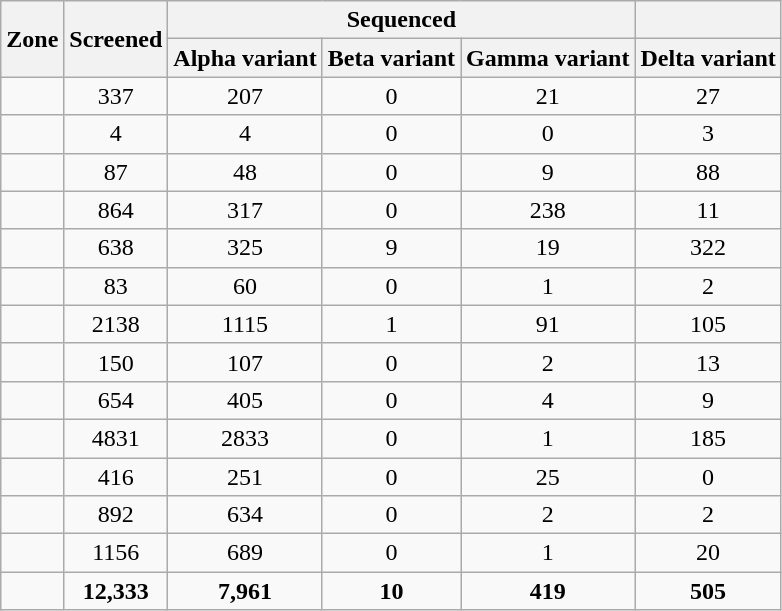<table class="wikitable sortable" style="text-align:center;">
<tr>
<th rowspan="2">Zone</th>
<th rowspan="2">Screened</th>
<th colspan="3">Sequenced</th>
<th></th>
</tr>
<tr>
<th>Alpha variant</th>
<th>Beta variant</th>
<th>Gamma variant</th>
<th>Delta variant</th>
</tr>
<tr>
<td></td>
<td>337</td>
<td>207</td>
<td>0</td>
<td>21</td>
<td>27</td>
</tr>
<tr>
<td></td>
<td>4</td>
<td>4</td>
<td>0</td>
<td>0</td>
<td>3</td>
</tr>
<tr>
<td></td>
<td>87</td>
<td>48</td>
<td>0</td>
<td>9</td>
<td>88</td>
</tr>
<tr>
<td></td>
<td>864</td>
<td>317</td>
<td>0</td>
<td>238</td>
<td>11</td>
</tr>
<tr>
<td></td>
<td>638</td>
<td>325</td>
<td>9</td>
<td>19</td>
<td>322</td>
</tr>
<tr>
<td></td>
<td>83</td>
<td>60</td>
<td>0</td>
<td>1</td>
<td>2</td>
</tr>
<tr>
<td></td>
<td>2138</td>
<td>1115</td>
<td>1</td>
<td>91</td>
<td>105</td>
</tr>
<tr>
<td></td>
<td>150</td>
<td>107</td>
<td>0</td>
<td>2</td>
<td>13</td>
</tr>
<tr>
<td></td>
<td>654</td>
<td>405</td>
<td>0</td>
<td>4</td>
<td>9</td>
</tr>
<tr>
<td></td>
<td>4831</td>
<td>2833</td>
<td>0</td>
<td>1</td>
<td>185</td>
</tr>
<tr>
<td></td>
<td>416</td>
<td>251</td>
<td>0</td>
<td>25</td>
<td>0</td>
</tr>
<tr>
<td></td>
<td>892</td>
<td>634</td>
<td>0</td>
<td>2</td>
<td>2</td>
</tr>
<tr>
<td></td>
<td>1156</td>
<td>689</td>
<td>0</td>
<td>1</td>
<td>20</td>
</tr>
<tr class="sortbottom" style="font-weight:bold;">
<td></td>
<td>12,333</td>
<td>7,961</td>
<td>10</td>
<td>419</td>
<td>505</td>
</tr>
</table>
